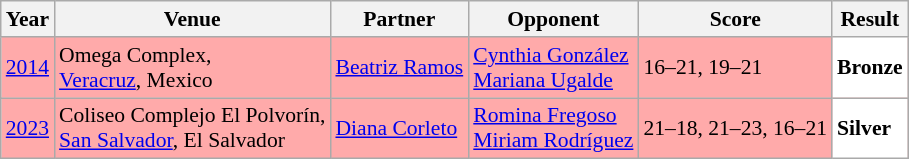<table class="sortable wikitable" style="font-size: 90%;">
<tr>
<th>Year</th>
<th>Venue</th>
<th>Partner</th>
<th>Opponent</th>
<th>Score</th>
<th>Result</th>
</tr>
<tr style="background:#FFAAAA">
<td align="center"><a href='#'>2014</a></td>
<td align="left">Omega Complex,<br><a href='#'>Veracruz</a>, Mexico</td>
<td align="left"> <a href='#'>Beatriz Ramos</a></td>
<td align="left"> <a href='#'>Cynthia González</a><br> <a href='#'>Mariana Ugalde</a></td>
<td align="left">16–21, 19–21</td>
<td style="text-align:left; background:white"> <strong>Bronze</strong></td>
</tr>
<tr style="background:#FFAAAA">
<td align="center"><a href='#'>2023</a></td>
<td align="left">Coliseo Complejo El Polvorín,<br><a href='#'>San Salvador</a>, El Salvador</td>
<td align="left"> <a href='#'>Diana Corleto</a></td>
<td align="left"> <a href='#'>Romina Fregoso</a><br> <a href='#'>Miriam Rodríguez</a></td>
<td align="left">21–18, 21–23, 16–21</td>
<td style="text-align:left; background:white"> <strong>Silver</strong></td>
</tr>
</table>
